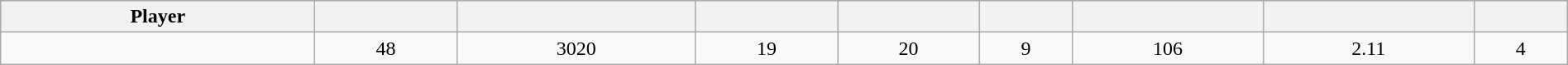<table class="wikitable sortable" style="width:100%;">
<tr style="text-align:center; background:#ddd;">
<th>Player</th>
<th></th>
<th></th>
<th></th>
<th></th>
<th></th>
<th></th>
<th></th>
<th></th>
</tr>
<tr align=center>
<td></td>
<td>48</td>
<td>3020</td>
<td>19</td>
<td>20</td>
<td>9</td>
<td>106</td>
<td>2.11</td>
<td>4</td>
</tr>
</table>
